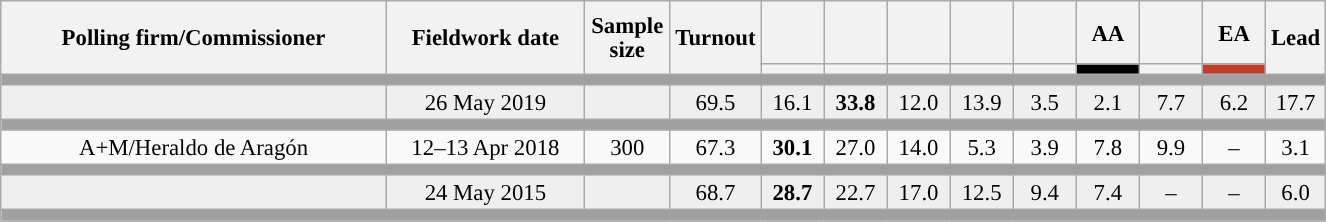<table class="wikitable collapsible collapsed" style="text-align:center; font-size:95%; line-height:16px;">
<tr style="height:42px;">
<th style="width:250px;" rowspan="2">Polling firm/Commissioner</th>
<th style="width:125px;" rowspan="2">Fieldwork date</th>
<th style="width:50px;" rowspan="2">Sample size</th>
<th style="width:45px;" rowspan="2">Turnout</th>
<th style="width:35px;"></th>
<th style="width:35px;"></th>
<th style="width:35px;"></th>
<th style="width:35px;"></th>
<th style="width:35px;"></th>
<th style="width:35px;">AA</th>
<th style="width:35px;"></th>
<th style="width:35px;">EA</th>
<th style="width:30px;" rowspan="2">Lead</th>
</tr>
<tr>
<th style="color:inherit;background:"></th>
<th style="color:inherit;background:"></th>
<th style="color:inherit;background:"></th>
<th style="color:inherit;background:"></th>
<th style="color:inherit;background:"></th>
<th style="color:inherit;background:#000000;"></th>
<th style="color:inherit;background:"></th>
<th style="color:inherit;background:#C03E2E;"></th>
</tr>
<tr>
<td colspan="13" style="background:#A0A0A0"></td>
</tr>
<tr style="background:#EFEFEF;">
<td><strong></strong></td>
<td>26 May 2019</td>
<td></td>
<td>69.5</td>
<td>16.1<br></td>
<td><strong>33.8</strong><br></td>
<td>12.0<br></td>
<td>13.9<br></td>
<td>3.5<br></td>
<td>2.1<br></td>
<td>7.7<br></td>
<td>6.2<br></td>
<td style="background:">17.7</td>
</tr>
<tr>
<td colspan="13" style="background:#A0A0A0"></td>
</tr>
<tr>
<td>A+M/Heraldo de Aragón</td>
<td>12–13 Apr 2018</td>
<td>300</td>
<td>67.3</td>
<td><strong>30.1</strong><br></td>
<td>27.0<br></td>
<td>14.0<br></td>
<td>5.3<br></td>
<td>3.9<br></td>
<td>7.8<br></td>
<td>9.9<br></td>
<td>–</td>
<td style="background:">3.1</td>
</tr>
<tr>
<td colspan="13" style="background:#A0A0A0"></td>
</tr>
<tr style="background:#EFEFEF;">
<td><strong></strong></td>
<td>24 May 2015</td>
<td></td>
<td>68.7</td>
<td><strong>28.7</strong><br></td>
<td>22.7<br></td>
<td>17.0<br></td>
<td>12.5<br></td>
<td>9.4<br></td>
<td>7.4<br></td>
<td>–</td>
<td>–</td>
<td style="background:">6.0</td>
</tr>
<tr>
<td colspan="13" style="background:#A0A0A0"></td>
</tr>
</table>
